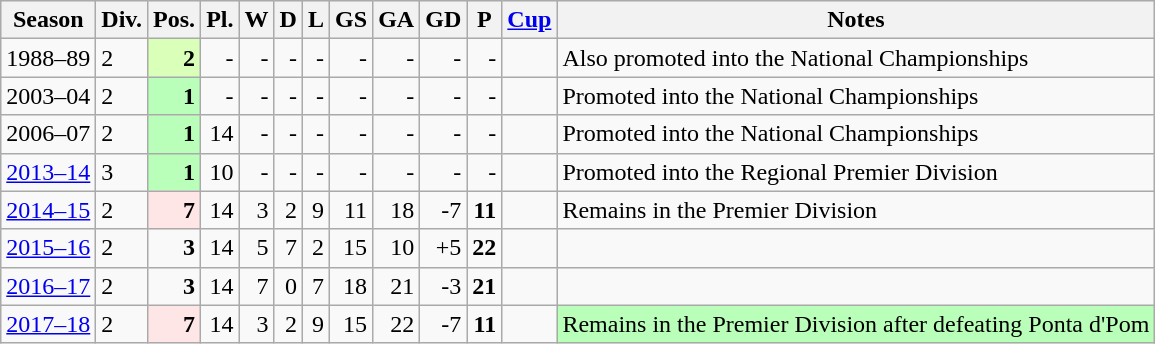<table class="wikitable">
<tr style="background:#efefef;">
<th>Season</th>
<th>Div.</th>
<th>Pos.</th>
<th>Pl.</th>
<th>W</th>
<th>D</th>
<th>L</th>
<th>GS</th>
<th>GA</th>
<th>GD</th>
<th>P</th>
<th><a href='#'>Cup</a></th>
<th>Notes</th>
</tr>
<tr>
<td>1988–89</td>
<td>2</td>
<td align=right bgcolor=#D9FFB9><strong>2</strong></td>
<td align=right>-</td>
<td align=right>-</td>
<td align=right>-</td>
<td align=right>-</td>
<td align=right>-</td>
<td align=right>-</td>
<td align=right>-</td>
<td align=right>-</td>
<td></td>
<td>Also promoted into the National Championships</td>
</tr>
<tr>
<td>2003–04</td>
<td>2</td>
<td align=right bgcolor=#B9FFB9><strong>1</strong></td>
<td align=right>-</td>
<td align=right>-</td>
<td align=right>-</td>
<td align=right>-</td>
<td align=right>-</td>
<td align=right>-</td>
<td align=right>-</td>
<td align=right>-</td>
<td></td>
<td>Promoted into the National Championships</td>
</tr>
<tr>
<td>2006–07</td>
<td>2</td>
<td align=right bgcolor=#B9FFB9><strong>1</strong></td>
<td align=right>14</td>
<td align=right>-</td>
<td align=right>-</td>
<td align=right>-</td>
<td align=right>-</td>
<td align=right>-</td>
<td align=right>-</td>
<td align=right>-</td>
<td></td>
<td>Promoted into the National Championships</td>
</tr>
<tr>
<td><a href='#'>2013–14</a></td>
<td>3</td>
<td align=right bgcolor=#B9FFB9><strong>1</strong></td>
<td align=right>10</td>
<td align=right>-</td>
<td align=right>-</td>
<td align=right>-</td>
<td align=right>-</td>
<td align=right>-</td>
<td align=right>-</td>
<td align=right>-</td>
<td></td>
<td>Promoted into the Regional Premier Division</td>
</tr>
<tr>
<td><a href='#'>2014–15</a></td>
<td>2</td>
<td align=right bgcolor= #FFE6E6><strong>7</strong></td>
<td align=right>14</td>
<td align=right>3</td>
<td align=right>2</td>
<td align=right>9</td>
<td align=right>11</td>
<td align=right>18</td>
<td align=right>-7</td>
<td align=right><strong>11</strong></td>
<td></td>
<td>Remains in the Premier Division</td>
</tr>
<tr>
<td><a href='#'>2015–16</a></td>
<td>2</td>
<td align=right bgcolor=><strong>3</strong></td>
<td align=right>14</td>
<td align=right>5</td>
<td align=right>7</td>
<td align=right>2</td>
<td align=right>15</td>
<td align=right>10</td>
<td align=right>+5</td>
<td align=right><strong>22</strong></td>
<td></td>
<td></td>
</tr>
<tr>
<td><a href='#'>2016–17</a></td>
<td>2</td>
<td align=right><strong>3</strong></td>
<td align=right>14</td>
<td align=right>7</td>
<td align=right>0</td>
<td align=right>7</td>
<td align=right>18</td>
<td align=right>21</td>
<td align=right>-3</td>
<td align=right><strong>21</strong></td>
<td></td>
<td></td>
</tr>
<tr>
<td><a href='#'>2017–18</a></td>
<td>2</td>
<td align=right bgcolor=FFE6E6><strong>7</strong></td>
<td align=right>14</td>
<td align=right>3</td>
<td align=right>2</td>
<td align=right>9</td>
<td align=right>15</td>
<td align=right>22</td>
<td align=right>-7</td>
<td align=right><strong>11</strong></td>
<td></td>
<td bgcolor=B9FFB9>Remains in the Premier Division after defeating Ponta d'Pom</td>
</tr>
</table>
